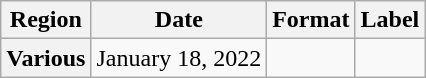<table class="wikitable plainrowheaders">
<tr>
<th scope="col">Region</th>
<th scope="col">Date</th>
<th scope="col">Format</th>
<th scope="col">Label</th>
</tr>
<tr>
<th scope="row">Various</th>
<td>January 18, 2022</td>
<td></td>
<td></td>
</tr>
</table>
